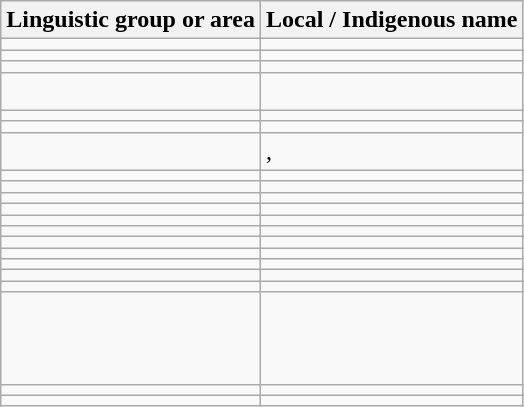<table class="wikitable collapsed">
<tr>
<th>Linguistic group or area</th>
<th>Local / Indigenous name</th>
</tr>
<tr>
<td></td>
<td></td>
</tr>
<tr>
<td></td>
<td></td>
</tr>
<tr>
<td></td>
<td></td>
</tr>
<tr>
<td></td>
<td><br></td>
</tr>
<tr>
<td></td>
<td></td>
</tr>
<tr>
<td></td>
<td></td>
</tr>
<tr>
<td></td>
<td>, </td>
</tr>
<tr>
<td></td>
<td></td>
</tr>
<tr>
<td></td>
<td></td>
</tr>
<tr>
<td></td>
<td></td>
</tr>
<tr>
<td></td>
<td></td>
</tr>
<tr>
<td></td>
<td></td>
</tr>
<tr>
<td></td>
<td></td>
</tr>
<tr>
<td></td>
<td></td>
</tr>
<tr>
<td></td>
<td></td>
</tr>
<tr>
<td></td>
<td></td>
</tr>
<tr>
<td></td>
<td></td>
</tr>
<tr>
<td></td>
<td></td>
</tr>
<tr>
<td></td>
<td><br><br><br></td>
</tr>
<tr>
<td></td>
<td></td>
</tr>
<tr>
<td></td>
<td></td>
</tr>
</table>
